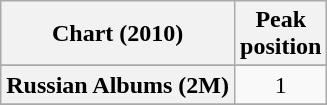<table class="wikitable sortable plainrowheaders" style="text-align:center">
<tr>
<th scope="col">Chart (2010)</th>
<th scope="col">Peak<br>position</th>
</tr>
<tr>
</tr>
<tr>
</tr>
<tr>
</tr>
<tr>
<th scope="row">Russian Albums (2M)</th>
<td style="text-align:center;">1</td>
</tr>
<tr>
</tr>
</table>
